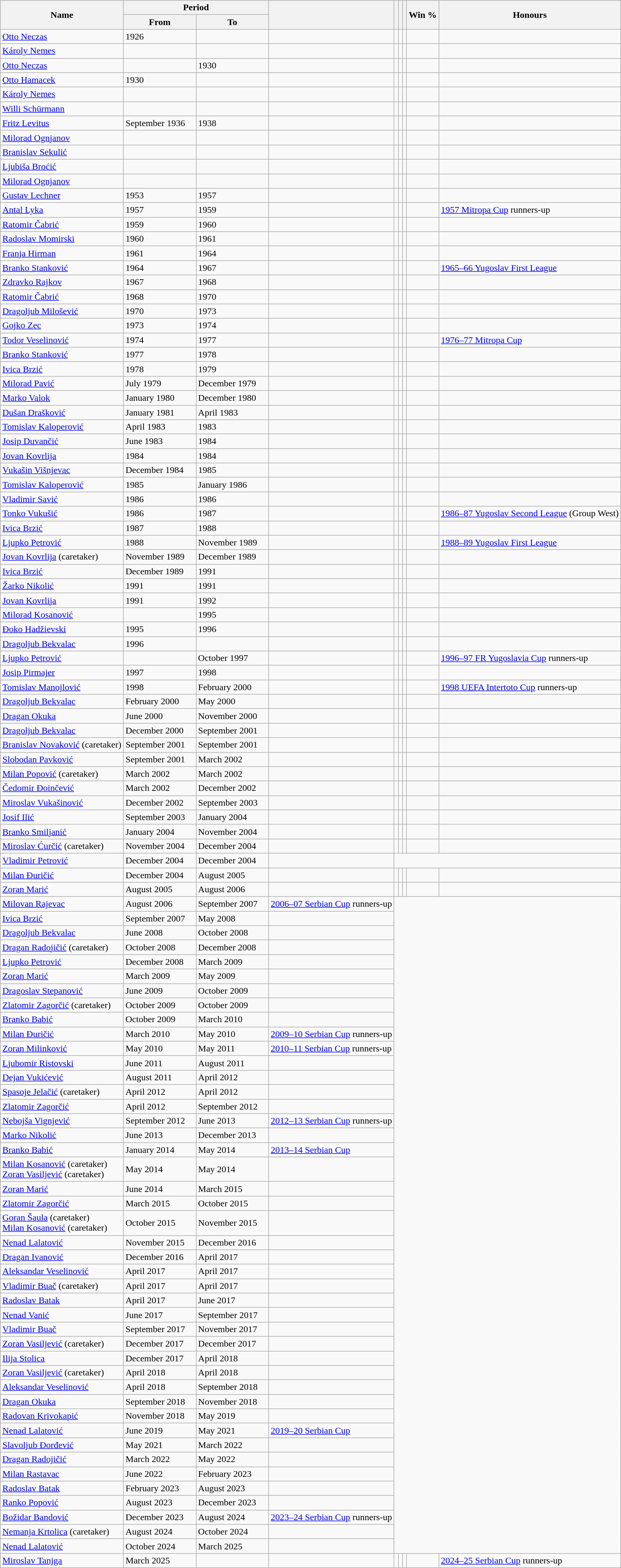<table class="wikitable sortable">
<tr>
<th rowspan="2">Name</th>
<th colspan="2">Period</th>
<th rowspan="2"></th>
<th rowspan="2"></th>
<th rowspan="2"></th>
<th rowspan="2"></th>
<th rowspan="2">Win %</th>
<th rowspan="2">Honours</th>
</tr>
<tr>
<th width="120">From</th>
<th width="120">To</th>
</tr>
<tr>
<td> <a href='#'>Otto Neczas</a></td>
<td>1926</td>
<td></td>
<td></td>
<td></td>
<td></td>
<td></td>
<td></td>
<td></td>
</tr>
<tr>
<td> <a href='#'>Károly Nemes</a></td>
<td></td>
<td></td>
<td></td>
<td></td>
<td></td>
<td></td>
<td></td>
<td></td>
</tr>
<tr>
<td> <a href='#'>Otto Neczas</a></td>
<td></td>
<td>1930</td>
<td></td>
<td></td>
<td></td>
<td></td>
<td></td>
<td></td>
</tr>
<tr>
<td> <a href='#'>Otto Hamacek</a></td>
<td>1930</td>
<td></td>
<td></td>
<td></td>
<td></td>
<td></td>
<td></td>
<td></td>
</tr>
<tr>
<td> <a href='#'>Károly Nemes</a></td>
<td></td>
<td></td>
<td></td>
<td></td>
<td></td>
<td></td>
<td></td>
<td></td>
</tr>
<tr>
<td> <a href='#'>Willi Schürmann</a></td>
<td></td>
<td></td>
<td></td>
<td></td>
<td></td>
<td></td>
<td></td>
<td></td>
</tr>
<tr>
<td> <a href='#'>Fritz Levitus</a></td>
<td>September 1936</td>
<td>1938</td>
<td></td>
<td></td>
<td></td>
<td></td>
<td></td>
<td></td>
</tr>
<tr>
<td> <a href='#'>Milorad Ognjanov</a></td>
<td></td>
<td></td>
<td></td>
<td></td>
<td></td>
<td></td>
<td></td>
<td></td>
</tr>
<tr>
<td> <a href='#'>Branislav Sekulić</a></td>
<td></td>
<td></td>
<td></td>
<td></td>
<td></td>
<td></td>
<td></td>
<td></td>
</tr>
<tr>
<td> <a href='#'>Ljubiša Broćić</a></td>
<td></td>
<td></td>
<td></td>
<td></td>
<td></td>
<td></td>
<td></td>
<td></td>
</tr>
<tr>
<td> <a href='#'>Milorad Ognjanov</a></td>
<td></td>
<td></td>
<td></td>
<td></td>
<td></td>
<td></td>
<td></td>
<td></td>
</tr>
<tr>
<td> <a href='#'>Gustav Lechner</a></td>
<td>1953</td>
<td>1957</td>
<td></td>
<td></td>
<td></td>
<td></td>
<td></td>
<td></td>
</tr>
<tr>
<td> <a href='#'>Antal Lyka</a></td>
<td>1957</td>
<td>1959</td>
<td></td>
<td></td>
<td></td>
<td></td>
<td></td>
<td><a href='#'>1957 Mitropa Cup</a> runners-up</td>
</tr>
<tr>
<td> <a href='#'>Ratomir Čabrić</a></td>
<td>1959</td>
<td>1960</td>
<td></td>
<td></td>
<td></td>
<td></td>
<td></td>
<td></td>
</tr>
<tr>
<td> <a href='#'>Radoslav Momirski</a></td>
<td>1960</td>
<td>1961</td>
<td></td>
<td></td>
<td></td>
<td></td>
<td></td>
<td></td>
</tr>
<tr>
<td> <a href='#'>Franja Hirman</a></td>
<td>1961</td>
<td>1964</td>
<td></td>
<td></td>
<td></td>
<td></td>
<td></td>
<td></td>
</tr>
<tr>
<td> <a href='#'>Branko Stanković</a></td>
<td>1964</td>
<td>1967</td>
<td></td>
<td></td>
<td></td>
<td></td>
<td></td>
<td><a href='#'>1965–66 Yugoslav First League</a></td>
</tr>
<tr>
<td> <a href='#'>Zdravko Rajkov</a></td>
<td>1967</td>
<td>1968</td>
<td></td>
<td></td>
<td></td>
<td></td>
<td></td>
<td></td>
</tr>
<tr>
<td> <a href='#'>Ratomir Čabrić</a></td>
<td>1968</td>
<td>1970</td>
<td></td>
<td></td>
<td></td>
<td></td>
<td></td>
<td></td>
</tr>
<tr>
<td> <a href='#'>Dragoljub Milošević</a></td>
<td>1970</td>
<td>1973</td>
<td></td>
<td></td>
<td></td>
<td></td>
<td></td>
<td></td>
</tr>
<tr>
<td> <a href='#'>Gojko Zec</a></td>
<td>1973</td>
<td>1974</td>
<td></td>
<td></td>
<td></td>
<td></td>
<td></td>
<td></td>
</tr>
<tr>
<td> <a href='#'>Todor Veselinović</a></td>
<td>1974</td>
<td>1977</td>
<td></td>
<td></td>
<td></td>
<td></td>
<td></td>
<td><a href='#'>1976–77 Mitropa Cup</a></td>
</tr>
<tr>
<td> <a href='#'>Branko Stanković</a></td>
<td>1977</td>
<td>1978</td>
<td></td>
<td></td>
<td></td>
<td></td>
<td></td>
<td></td>
</tr>
<tr>
<td> <a href='#'>Ivica Brzić</a></td>
<td>1978</td>
<td>1979</td>
<td></td>
<td></td>
<td></td>
<td></td>
<td></td>
<td></td>
</tr>
<tr>
<td> <a href='#'>Milorad Pavić</a></td>
<td>July 1979</td>
<td>December 1979</td>
<td></td>
<td></td>
<td></td>
<td></td>
<td></td>
<td></td>
</tr>
<tr>
<td> <a href='#'>Marko Valok</a></td>
<td>January 1980</td>
<td>December 1980</td>
<td></td>
<td></td>
<td></td>
<td></td>
<td></td>
<td></td>
</tr>
<tr>
<td> <a href='#'>Dušan Drašković</a></td>
<td>January 1981</td>
<td>April 1983</td>
<td></td>
<td></td>
<td></td>
<td></td>
<td></td>
<td></td>
</tr>
<tr>
<td> <a href='#'>Tomislav Kaloperović</a></td>
<td>April 1983</td>
<td>1983</td>
<td></td>
<td></td>
<td></td>
<td></td>
<td></td>
<td></td>
</tr>
<tr>
<td> <a href='#'>Josip Duvančić</a></td>
<td>June 1983</td>
<td>1984</td>
<td></td>
<td></td>
<td></td>
<td></td>
<td></td>
<td></td>
</tr>
<tr>
<td> <a href='#'>Jovan Kovrlija</a></td>
<td>1984</td>
<td>1984</td>
<td></td>
<td></td>
<td></td>
<td></td>
<td></td>
<td></td>
</tr>
<tr>
<td> <a href='#'>Vukašin Višnjevac</a></td>
<td>December 1984</td>
<td>1985</td>
<td></td>
<td></td>
<td></td>
<td></td>
<td></td>
<td></td>
</tr>
<tr>
<td> <a href='#'>Tomislav Kaloperović</a></td>
<td>1985</td>
<td>January 1986</td>
<td></td>
<td></td>
<td></td>
<td></td>
<td></td>
<td></td>
</tr>
<tr>
<td> <a href='#'>Vladimir Savić</a></td>
<td>1986</td>
<td>1986</td>
<td></td>
<td></td>
<td></td>
<td></td>
<td></td>
<td></td>
</tr>
<tr>
<td> <a href='#'>Tonko Vukušić</a></td>
<td>1986</td>
<td>1987</td>
<td></td>
<td></td>
<td></td>
<td></td>
<td></td>
<td><a href='#'>1986–87 Yugoslav Second League</a> (Group West)</td>
</tr>
<tr>
<td> <a href='#'>Ivica Brzić</a></td>
<td>1987</td>
<td>1988</td>
<td></td>
<td></td>
<td></td>
<td></td>
<td></td>
<td></td>
</tr>
<tr>
<td> <a href='#'>Ljupko Petrović</a></td>
<td>1988</td>
<td>November 1989</td>
<td></td>
<td></td>
<td></td>
<td></td>
<td></td>
<td><a href='#'>1988–89 Yugoslav First League</a></td>
</tr>
<tr>
<td> <a href='#'>Jovan Kovrlija</a> (caretaker)</td>
<td>November 1989</td>
<td>December 1989</td>
<td></td>
<td></td>
<td></td>
<td></td>
<td></td>
<td></td>
</tr>
<tr>
<td> <a href='#'>Ivica Brzić</a></td>
<td>December 1989</td>
<td>1991</td>
<td></td>
<td></td>
<td></td>
<td></td>
<td></td>
<td></td>
</tr>
<tr>
<td> <a href='#'>Žarko Nikolić</a></td>
<td>1991</td>
<td>1991</td>
<td></td>
<td></td>
<td></td>
<td></td>
<td></td>
<td></td>
</tr>
<tr>
<td> <a href='#'>Jovan Kovrlija</a></td>
<td>1991</td>
<td>1992</td>
<td></td>
<td></td>
<td></td>
<td></td>
<td></td>
<td></td>
</tr>
<tr>
<td> <a href='#'>Milorad Kosanović</a></td>
<td></td>
<td>1995</td>
<td></td>
<td></td>
<td></td>
<td></td>
<td></td>
<td></td>
</tr>
<tr>
<td> <a href='#'>Đoko Hadžievski</a></td>
<td>1995</td>
<td>1996</td>
<td></td>
<td></td>
<td></td>
<td></td>
<td></td>
<td></td>
</tr>
<tr>
<td> <a href='#'>Dragoljub Bekvalac</a></td>
<td>1996</td>
<td></td>
<td></td>
<td></td>
<td></td>
<td></td>
<td></td>
<td></td>
</tr>
<tr>
<td> <a href='#'>Ljupko Petrović</a></td>
<td></td>
<td>October 1997</td>
<td></td>
<td></td>
<td></td>
<td></td>
<td></td>
<td><a href='#'>1996–97 FR Yugoslavia Cup</a> runners-up</td>
</tr>
<tr>
<td> <a href='#'>Josip Pirmajer</a></td>
<td>1997</td>
<td>1998</td>
<td></td>
<td></td>
<td></td>
<td></td>
<td></td>
<td></td>
</tr>
<tr>
<td> <a href='#'>Tomislav Manojlović</a></td>
<td>1998</td>
<td>February 2000</td>
<td></td>
<td></td>
<td></td>
<td></td>
<td></td>
<td><a href='#'>1998 UEFA Intertoto Cup</a> runners-up</td>
</tr>
<tr>
<td> <a href='#'>Dragoljub Bekvalac</a></td>
<td>February 2000</td>
<td>May 2000</td>
<td></td>
<td></td>
<td></td>
<td></td>
<td></td>
<td></td>
</tr>
<tr>
<td> <a href='#'>Dragan Okuka</a></td>
<td>June 2000</td>
<td>November 2000</td>
<td></td>
<td></td>
<td></td>
<td></td>
<td></td>
<td></td>
</tr>
<tr>
<td> <a href='#'>Dragoljub Bekvalac</a></td>
<td>December 2000</td>
<td>September 2001</td>
<td></td>
<td></td>
<td></td>
<td></td>
<td></td>
<td></td>
</tr>
<tr>
<td> <a href='#'>Branislav Novaković</a> (caretaker)</td>
<td>September 2001</td>
<td>September 2001</td>
<td></td>
<td></td>
<td></td>
<td></td>
<td></td>
<td></td>
</tr>
<tr>
<td> <a href='#'>Slobodan Pavković</a></td>
<td>September 2001</td>
<td>March 2002</td>
<td></td>
<td></td>
<td></td>
<td></td>
<td></td>
<td></td>
</tr>
<tr>
<td> <a href='#'>Milan Popović</a> (caretaker)</td>
<td>March 2002</td>
<td>March 2002</td>
<td></td>
<td></td>
<td></td>
<td></td>
<td></td>
<td></td>
</tr>
<tr>
<td> <a href='#'>Čedomir Đoinčević</a></td>
<td>March 2002</td>
<td>December 2002</td>
<td></td>
<td></td>
<td></td>
<td></td>
<td></td>
<td></td>
</tr>
<tr>
<td> <a href='#'>Miroslav Vukašinović</a></td>
<td>December 2002</td>
<td>September 2003</td>
<td></td>
<td></td>
<td></td>
<td></td>
<td></td>
<td></td>
</tr>
<tr>
<td> <a href='#'>Josif Ilić</a></td>
<td>September 2003</td>
<td>January 2004</td>
<td></td>
<td></td>
<td></td>
<td></td>
<td></td>
<td></td>
</tr>
<tr>
<td> <a href='#'>Branko Smiljanić</a></td>
<td>January 2004</td>
<td>November 2004</td>
<td></td>
<td></td>
<td></td>
<td></td>
<td></td>
<td></td>
</tr>
<tr>
<td> <a href='#'>Miroslav Ćurčić</a> (caretaker)</td>
<td>November 2004</td>
<td>December 2004</td>
<td></td>
<td></td>
<td></td>
<td></td>
<td></td>
<td></td>
</tr>
<tr>
<td> <a href='#'>Vladimir Petrović</a></td>
<td>December 2004</td>
<td>December 2004<br></td>
<td></td>
</tr>
<tr>
<td> <a href='#'>Milan Đuričić</a></td>
<td>December 2004</td>
<td>August 2005</td>
<td></td>
<td></td>
<td></td>
<td></td>
<td></td>
<td></td>
</tr>
<tr>
<td> <a href='#'>Zoran Marić</a></td>
<td>August 2005</td>
<td>August 2006</td>
<td></td>
<td></td>
<td></td>
<td></td>
<td></td>
<td></td>
</tr>
<tr>
<td> <a href='#'>Milovan Rajevac</a></td>
<td>August 2006</td>
<td>September 2007<br></td>
<td><a href='#'>2006–07 Serbian Cup</a> runners-up</td>
</tr>
<tr>
<td> <a href='#'>Ivica Brzić</a></td>
<td>September 2007</td>
<td>May 2008<br></td>
<td></td>
</tr>
<tr>
<td> <a href='#'>Dragoljub Bekvalac</a></td>
<td>June 2008</td>
<td>October 2008<br></td>
<td></td>
</tr>
<tr>
<td> <a href='#'>Dragan Radojičić</a> (caretaker)</td>
<td>October 2008</td>
<td>December 2008<br></td>
<td></td>
</tr>
<tr>
<td> <a href='#'>Ljupko Petrović</a></td>
<td>December 2008</td>
<td>March 2009<br></td>
<td></td>
</tr>
<tr>
<td> <a href='#'>Zoran Marić</a></td>
<td>March 2009</td>
<td>May 2009<br></td>
<td></td>
</tr>
<tr>
<td> <a href='#'>Dragoslav Stepanović</a></td>
<td>June 2009</td>
<td>October 2009<br></td>
<td></td>
</tr>
<tr>
<td> <a href='#'>Zlatomir Zagorčić</a> (caretaker)</td>
<td>October 2009</td>
<td>October 2009<br></td>
<td></td>
</tr>
<tr>
<td> <a href='#'>Branko Babić</a></td>
<td>October 2009</td>
<td>March 2010<br></td>
<td></td>
</tr>
<tr>
<td> <a href='#'>Milan Đuričić</a></td>
<td>March 2010</td>
<td>May 2010<br></td>
<td><a href='#'>2009–10 Serbian Cup</a> runners-up</td>
</tr>
<tr>
<td> <a href='#'>Zoran Milinković</a></td>
<td>May 2010</td>
<td>May 2011<br></td>
<td><a href='#'>2010–11 Serbian Cup</a> runners-up</td>
</tr>
<tr>
<td> <a href='#'>Ljubomir Ristovski</a></td>
<td>June 2011</td>
<td>August 2011<br></td>
<td></td>
</tr>
<tr>
<td> <a href='#'>Dejan Vukićević</a></td>
<td>August 2011</td>
<td>April 2012<br></td>
<td></td>
</tr>
<tr>
<td> <a href='#'>Spasoje Jelačić</a> (caretaker)</td>
<td>April 2012</td>
<td>April 2012<br></td>
<td></td>
</tr>
<tr>
<td> <a href='#'>Zlatomir Zagorčić</a></td>
<td>April 2012</td>
<td>September 2012<br></td>
<td></td>
</tr>
<tr>
<td> <a href='#'>Nebojša Vignjević</a></td>
<td>September 2012</td>
<td>June 2013<br></td>
<td><a href='#'>2012–13 Serbian Cup</a> runners-up</td>
</tr>
<tr>
<td> <a href='#'>Marko Nikolić</a></td>
<td>June 2013</td>
<td>December 2013<br></td>
<td></td>
</tr>
<tr>
<td> <a href='#'>Branko Babić</a></td>
<td>January 2014</td>
<td>May 2014<br></td>
<td><a href='#'>2013–14 Serbian Cup</a></td>
</tr>
<tr>
<td> <a href='#'>Milan Kosanović</a> (caretaker)<br> <a href='#'>Zoran Vasiljević</a> (caretaker)</td>
<td>May 2014</td>
<td>May 2014<br></td>
<td></td>
</tr>
<tr>
<td> <a href='#'>Zoran Marić</a></td>
<td>June 2014</td>
<td>March 2015<br></td>
<td></td>
</tr>
<tr>
<td> <a href='#'>Zlatomir Zagorčić</a></td>
<td>March 2015</td>
<td>October 2015<br></td>
<td></td>
</tr>
<tr>
<td> <a href='#'>Goran Šaula</a> (caretaker)<br> <a href='#'>Milan Kosanović</a> (caretaker)</td>
<td>October 2015</td>
<td>November 2015<br></td>
<td></td>
</tr>
<tr>
<td> <a href='#'>Nenad Lalatović</a></td>
<td>November 2015</td>
<td>December 2016<br></td>
<td></td>
</tr>
<tr>
<td> <a href='#'>Dragan Ivanović</a></td>
<td>December 2016</td>
<td>April 2017<br></td>
<td></td>
</tr>
<tr>
<td> <a href='#'>Aleksandar Veselinović</a></td>
<td>April 2017</td>
<td>April 2017<br></td>
<td></td>
</tr>
<tr>
<td> <a href='#'>Vladimir Buač</a> (caretaker)</td>
<td>April 2017</td>
<td>April 2017<br></td>
<td></td>
</tr>
<tr>
<td> <a href='#'>Radoslav Batak</a></td>
<td>April 2017</td>
<td>June 2017<br></td>
<td></td>
</tr>
<tr>
<td> <a href='#'>Nenad Vanić</a></td>
<td>June 2017</td>
<td>September 2017<br></td>
<td></td>
</tr>
<tr>
<td> <a href='#'>Vladimir Buač</a></td>
<td>September 2017</td>
<td>November 2017<br></td>
<td></td>
</tr>
<tr>
<td> <a href='#'>Zoran Vasiljević</a> (caretaker)</td>
<td>December 2017</td>
<td>December 2017<br></td>
<td></td>
</tr>
<tr>
<td> <a href='#'>Ilija Stolica</a></td>
<td>December 2017</td>
<td>April 2018<br></td>
<td></td>
</tr>
<tr>
<td> <a href='#'>Zoran Vasiljević</a> (caretaker)</td>
<td>April 2018</td>
<td>April 2018<br></td>
<td></td>
</tr>
<tr>
<td> <a href='#'>Aleksandar Veselinović</a></td>
<td>April 2018</td>
<td>September 2018<br></td>
<td></td>
</tr>
<tr>
<td> <a href='#'>Dragan Okuka</a></td>
<td>September 2018</td>
<td>November 2018<br></td>
<td></td>
</tr>
<tr>
<td> <a href='#'>Radovan Krivokapić</a></td>
<td>November 2018</td>
<td>May 2019<br></td>
<td></td>
</tr>
<tr>
<td> <a href='#'>Nenad Lalatović</a></td>
<td>June 2019</td>
<td>May 2021<br></td>
<td><a href='#'>2019–20 Serbian Cup</a></td>
</tr>
<tr>
<td> <a href='#'>Slavoljub Đorđević</a></td>
<td>May 2021</td>
<td>March 2022<br></td>
<td></td>
</tr>
<tr>
<td> <a href='#'>Dragan Radojičić</a></td>
<td>March 2022</td>
<td>May 2022<br></td>
<td></td>
</tr>
<tr>
<td> <a href='#'>Milan Rastavac</a></td>
<td>June 2022</td>
<td>February 2023<br></td>
<td></td>
</tr>
<tr>
<td> <a href='#'>Radoslav Batak</a></td>
<td>February 2023</td>
<td>August 2023<br></td>
<td></td>
</tr>
<tr>
<td> <a href='#'>Ranko Popović</a></td>
<td>August 2023</td>
<td>December 2023<br></td>
<td></td>
</tr>
<tr>
<td> <a href='#'>Božidar Bandović</a></td>
<td>December 2023</td>
<td>August 2024<br></td>
<td><a href='#'>2023–24 Serbian Cup</a> runners-up</td>
</tr>
<tr>
<td> <a href='#'>Nemanja Krtolica</a> (caretaker)</td>
<td>August 2024</td>
<td>October 2024<br></td>
<td></td>
</tr>
<tr>
<td> <a href='#'>Nenad Lalatović</a></td>
<td>October 2024</td>
<td>March 2025<br></td>
<td></td>
</tr>
<tr>
<td> <a href='#'>Miroslav Tanjga</a></td>
<td>March 2025</td>
<td></td>
<td></td>
<td></td>
<td></td>
<td></td>
<td></td>
<td><a href='#'>2024–25 Serbian Cup</a> runners-up</td>
</tr>
</table>
